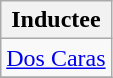<table class="wikitable">
<tr>
<th>Inductee</th>
</tr>
<tr>
<td><a href='#'>Dos Caras</a></td>
</tr>
<tr>
</tr>
</table>
